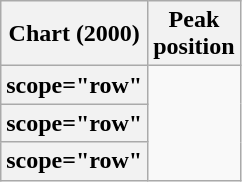<table class="wikitable plainrowheaders sortable">
<tr>
<th scope="col">Chart (2000)</th>
<th scope="col">Peak<br>position</th>
</tr>
<tr>
<th>scope="row" </th>
</tr>
<tr>
<th>scope="row" </th>
</tr>
<tr>
<th>scope="row" </th>
</tr>
</table>
